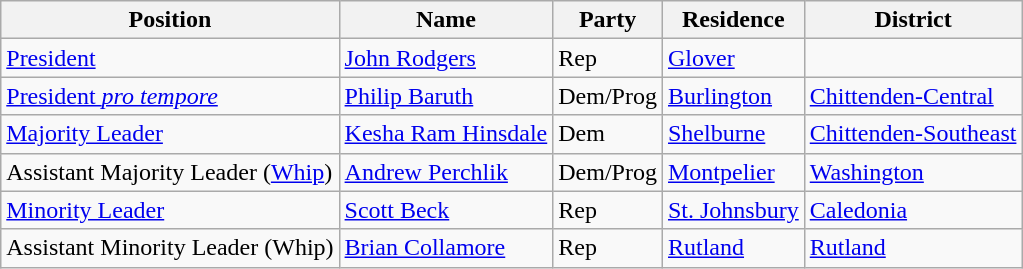<table class="wikitable">
<tr>
<th>Position</th>
<th>Name</th>
<th>Party</th>
<th>Residence</th>
<th>District</th>
</tr>
<tr>
<td><a href='#'>President</a></td>
<td><a href='#'>John Rodgers</a></td>
<td>Rep</td>
<td><a href='#'>Glover</a></td>
<td></td>
</tr>
<tr>
<td><a href='#'>President <em>pro tempore</em></a></td>
<td><a href='#'>Philip Baruth </a></td>
<td>Dem/Prog</td>
<td><a href='#'>Burlington</a></td>
<td><a href='#'>Chittenden-Central</a></td>
</tr>
<tr>
<td><a href='#'>Majority Leader</a></td>
<td><a href='#'>Kesha Ram Hinsdale</a></td>
<td>Dem</td>
<td><a href='#'>Shelburne</a></td>
<td><a href='#'>Chittenden-Southeast</a></td>
</tr>
<tr>
<td>Assistant Majority Leader (<a href='#'>Whip</a>)</td>
<td><a href='#'>Andrew Perchlik</a></td>
<td>Dem/Prog</td>
<td><a href='#'>Montpelier</a></td>
<td><a href='#'>Washington</a></td>
</tr>
<tr>
<td><a href='#'>Minority Leader</a></td>
<td><a href='#'>Scott Beck</a></td>
<td>Rep</td>
<td><a href='#'>St. Johnsbury</a></td>
<td><a href='#'>Caledonia</a></td>
</tr>
<tr>
<td>Assistant Minority Leader (Whip)</td>
<td><a href='#'>Brian Collamore</a></td>
<td>Rep</td>
<td><a href='#'>Rutland</a></td>
<td><a href='#'>Rutland</a></td>
</tr>
</table>
